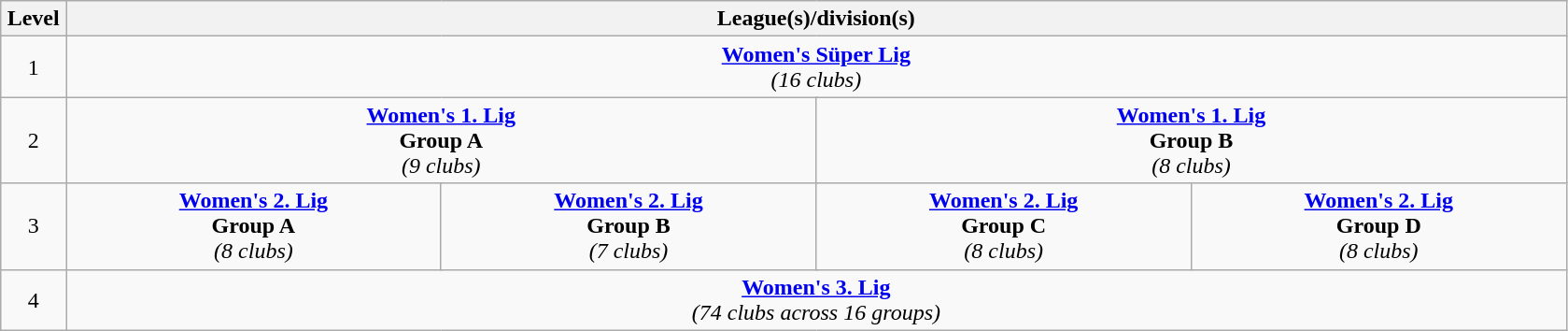<table class="wikitable" style="text-align: center;">
<tr>
<th style="width:4%;">Level</th>
<th colspan="8" style="width:92%">League(s)/division(s)</th>
</tr>
<tr>
<td>1</td>
<td colspan="8"><strong><a href='#'>Women's Süper Lig</a></strong><br><em>(16 clubs)</em></td>
</tr>
<tr>
<td>2</td>
<td colspan="4"><strong><a href='#'>Women's 1. Lig</a></strong><br><strong>Group A</strong><br><em>(9 clubs)</em></td>
<td colspan="4"><strong><a href='#'>Women's 1. Lig</a></strong><br><strong>Group B</strong><br><em>(8 clubs)</em></td>
</tr>
<tr>
<td>3</td>
<td colspan="2"><strong><a href='#'>Women's 2. Lig</a></strong><br><strong>Group A</strong><br><em>(8 clubs)</em></td>
<td colspan="2"><strong><a href='#'>Women's 2. Lig</a></strong><br><strong>Group B</strong><br><em>(7 clubs)</em></td>
<td colspan="2"><strong><a href='#'>Women's 2. Lig</a></strong><br><strong>Group C</strong><br><em>(8 clubs)</em></td>
<td colspan="2"><strong><a href='#'>Women's 2. Lig</a></strong><br><strong>Group D</strong><br><em>(8 clubs)</em></td>
</tr>
<tr>
<td>4</td>
<td colspan="8"><strong><a href='#'>Women's 3. Lig</a></strong><br><em>(74 clubs across 16 groups)</em></td>
</tr>
</table>
